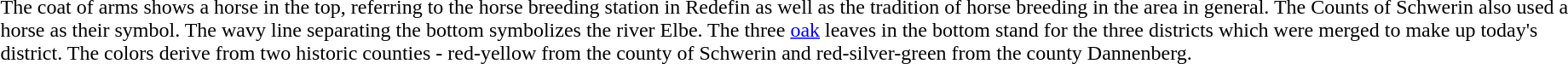<table>
<tr valign=top>
<td></td>
<td>The coat of arms shows a horse in the top, referring to the horse breeding station in Redefin as well as the tradition of horse breeding in the area in general. The Counts of Schwerin also used a horse as their symbol. The wavy line separating the bottom symbolizes the river Elbe. The three <a href='#'>oak</a> leaves in the bottom stand for the three districts which were merged to make up today's district. The colors derive from two historic counties - red-yellow from  the county of Schwerin and red-silver-green from the county Dannenberg.</td>
</tr>
</table>
